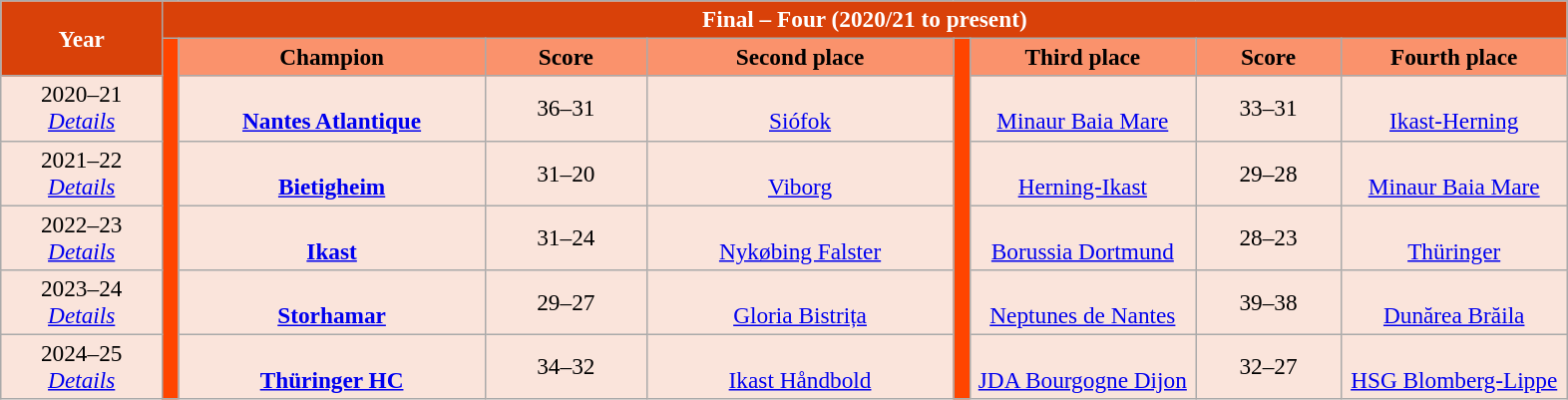<table class="wikitable" style="font-size: 97%; text-align: center; background-color:#fae4db; color:black"">
<tr>
<th rowspan="2" width="10%" style="background-color:#d94109; color:white">Year</th>
<th colspan="8" style="background-color:#d94109; color:white">Final – Four (2020/21 to present)</th>
</tr>
<tr>
<th rowspan="6" width="1%" style="background-color:#ff4500; color:black"></th>
<th width="19%" style="background-color:#fa926c; color:black">Champion</th>
<th width="10%" style="background-color:#fa926c; color:black">Score</th>
<th width="19%" style="background-color:#fa926c; color:black">Second place</th>
<td rowspan="6" width="1%" style="background-color:#ff4500; color:black"></td>
<th width="14%" style="background-color:#fa926c; color:black">Third place</th>
<th width="9%" style="background-color:#fa926c; color:black">Score</th>
<th width="14%" style="background-color:#fa926c; color:black">Fourth place</th>
</tr>
<tr>
<td>2020–21<br><em><a href='#'>Details</a></em></td>
<td><br><strong><a href='#'>Nantes Atlantique</a></strong></td>
<td>36–31</td>
<td><br><a href='#'>Siófok</a></td>
<td><br><a href='#'>Minaur Baia Mare</a></td>
<td>33–31</td>
<td><br><a href='#'>Ikast-Herning</a></td>
</tr>
<tr>
<td>2021–22<br><em><a href='#'>Details</a></em></td>
<td><br><strong><a href='#'>Bietigheim</a></strong></td>
<td>31–20</td>
<td><br><a href='#'>Viborg</a></td>
<td><br><a href='#'>Herning-Ikast</a></td>
<td>29–28</td>
<td><br><a href='#'>Minaur Baia Mare</a></td>
</tr>
<tr>
<td>2022–23<br><em><a href='#'>Details</a></em></td>
<td><br><strong><a href='#'>Ikast</a></strong></td>
<td>31–24</td>
<td><br><a href='#'>Nykøbing Falster</a></td>
<td><br><a href='#'>Borussia Dortmund</a></td>
<td>28–23</td>
<td><br><a href='#'>Thüringer</a></td>
</tr>
<tr>
<td>2023–24<br><em><a href='#'>Details</a></em></td>
<td><br><strong><a href='#'>Storhamar</a></strong></td>
<td>29–27</td>
<td><br><a href='#'>Gloria Bistrița</a></td>
<td><br><a href='#'>Neptunes de Nantes</a></td>
<td>39–38</td>
<td><br><a href='#'>Dunărea Brăila</a></td>
</tr>
<tr>
<td>2024–25<br><em><a href='#'>Details</a></em></td>
<td><br><strong><a href='#'>Thüringer HC</a></strong></td>
<td>34–32</td>
<td><br><a href='#'>Ikast Håndbold</a></td>
<td><br><a href='#'>JDA Bourgogne Dijon</a></td>
<td>32–27</td>
<td><br><a href='#'>HSG Blomberg-Lippe</a></td>
</tr>
</table>
